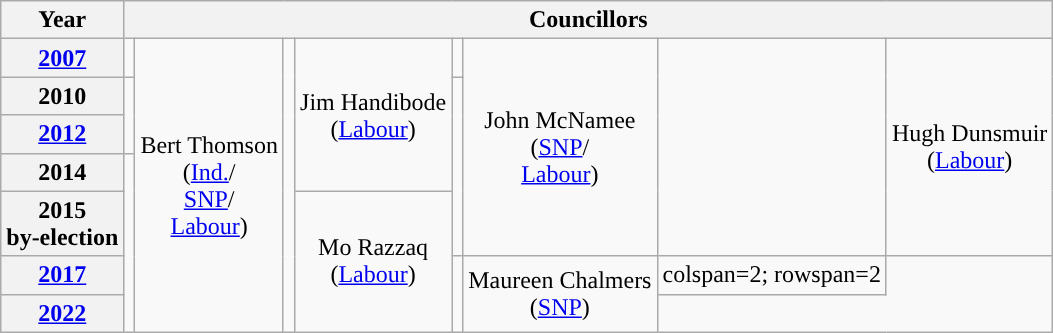<table class="wikitable" style="text-align:center">
<tr>
<th>Year</th>
<th colspan=8>Councillors</th>
</tr>
<tr>
<th><a href='#'>2007</a></th>
<td rowspan=1; style="background-color: "></td>
<td rowspan=7>Bert Thomson<br>(<a href='#'>Ind.</a>/<br><a href='#'>SNP</a>/<br><a href='#'>Labour</a>)</td>
<td rowspan=7; style="background-color: "></td>
<td rowspan=4>Jim Handibode<br>(<a href='#'>Labour</a>)</td>
<td rowspan=1; style="background-color: "></td>
<td rowspan=5>John McNamee<br>(<a href='#'>SNP</a>/<br><a href='#'>Labour</a>)</td>
<td rowspan=5; style="background-color: "></td>
<td rowspan=5>Hugh Dunsmuir<br>(<a href='#'>Labour</a>)</td>
</tr>
<tr>
<th>2010</th>
<td rowspan=2; style="background-color: "></td>
<td rowspan=4; style="background-color: "></td>
</tr>
<tr>
<th><a href='#'>2012</a></th>
</tr>
<tr>
<th>2014</th>
<td rowspan=4; style="background-color: "></td>
</tr>
<tr>
<th>2015<br>by-election</th>
<td rowspan=3>Mo Razzaq<br>(<a href='#'>Labour</a>)</td>
</tr>
<tr>
<th><a href='#'>2017</a></th>
<td rowspan=2; style="background-color: "></td>
<td rowspan=2>Maureen Chalmers<br>(<a href='#'>SNP</a>)</td>
<td>colspan=2; rowspan=2 </td>
</tr>
<tr>
<th><a href='#'>2022</a></th>
</tr>
</table>
